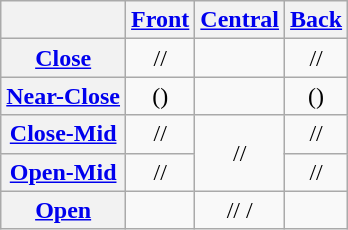<table class="wikitable" style="text-align:center">
<tr>
<th></th>
<th><a href='#'>Front</a></th>
<th><a href='#'>Central</a></th>
<th><a href='#'>Back</a></th>
</tr>
<tr>
<th><a href='#'>Close</a></th>
<td>// </td>
<td></td>
<td>// </td>
</tr>
<tr>
<th><a href='#'>Near-Close</a></th>
<td>()</td>
<td></td>
<td>()</td>
</tr>
<tr>
<th><a href='#'>Close-Mid</a></th>
<td>// </td>
<td rowspan="2">// </td>
<td>// </td>
</tr>
<tr>
<th><a href='#'>Open-Mid</a></th>
<td>// </td>
<td>// </td>
</tr>
<tr>
<th><a href='#'>Open</a></th>
<td></td>
<td>// /</td>
<td></td>
</tr>
</table>
